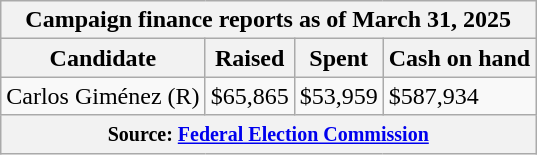<table class="wikitable sortable">
<tr>
<th colspan=4>Campaign finance reports as of March 31, 2025</th>
</tr>
<tr style="text-align:center;">
<th>Candidate</th>
<th>Raised</th>
<th>Spent</th>
<th>Cash on hand</th>
</tr>
<tr>
<td>Carlos Giménez (R)</td>
<td>$65,865</td>
<td>$53,959</td>
<td>$587,934</td>
</tr>
<tr>
<th colspan="4"><small>Source: <a href='#'>Federal Election Commission</a></small></th>
</tr>
</table>
